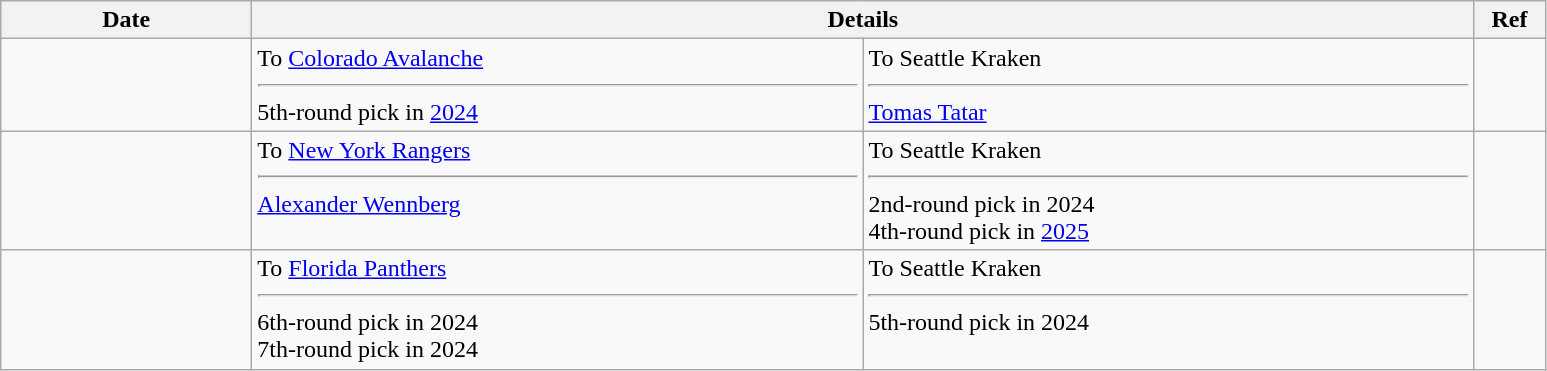<table class="wikitable">
<tr>
<th style="width: 10em;">Date</th>
<th colspan=2>Details</th>
<th style="width: 2.5em;">Ref</th>
</tr>
<tr>
<td></td>
<td style="width: 25em;" valign="top">To <a href='#'>Colorado Avalanche</a><hr>5th-round pick in <a href='#'>2024</a></td>
<td style="width: 25em;" valign="top">To Seattle Kraken<hr><a href='#'>Tomas Tatar</a></td>
<td></td>
</tr>
<tr>
<td></td>
<td style="width: 25em;" valign="top">To <a href='#'>New York Rangers</a><hr><a href='#'>Alexander Wennberg</a></td>
<td style="width: 25em;" valign="top">To Seattle Kraken<hr>2nd-round pick in 2024<br>4th-round pick in <a href='#'>2025</a></td>
<td></td>
</tr>
<tr>
<td></td>
<td style="width: 25em;" valign="top">To <a href='#'>Florida Panthers</a><hr>6th-round pick in 2024<br>7th-round pick in 2024</td>
<td style="width: 25em;" valign="top">To Seattle Kraken<hr>5th-round pick in 2024</td>
<td></td>
</tr>
</table>
